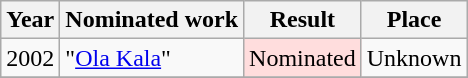<table class="wikitable">
<tr>
<th>Year</th>
<th>Nominated work</th>
<th>Result</th>
<th>Place</th>
</tr>
<tr>
<td>2002</td>
<td>"<a href='#'>Ola Kala</a>"</td>
<td style="background: #ffdddd">Nominated</td>
<td>Unknown</td>
</tr>
<tr>
</tr>
</table>
